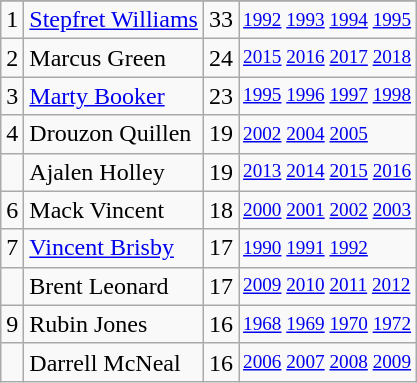<table class="wikitable">
<tr>
</tr>
<tr>
<td>1</td>
<td><a href='#'>Stepfret Williams</a></td>
<td>33</td>
<td style="font-size:80%;"><a href='#'>1992</a> <a href='#'>1993</a> <a href='#'>1994</a> <a href='#'>1995</a></td>
</tr>
<tr>
<td>2</td>
<td>Marcus Green</td>
<td>24</td>
<td style="font-size:80%;"><a href='#'>2015</a> <a href='#'>2016</a> <a href='#'>2017</a> <a href='#'>2018</a></td>
</tr>
<tr>
<td>3</td>
<td><a href='#'>Marty Booker</a></td>
<td>23</td>
<td style="font-size:80%;"><a href='#'>1995</a> <a href='#'>1996</a> <a href='#'>1997</a> <a href='#'>1998</a></td>
</tr>
<tr>
<td>4</td>
<td>Drouzon Quillen</td>
<td>19</td>
<td style="font-size:80%;"><a href='#'>2002</a> <a href='#'>2004</a> <a href='#'>2005</a></td>
</tr>
<tr>
<td></td>
<td>Ajalen Holley</td>
<td>19</td>
<td style="font-size:80%;"><a href='#'>2013</a> <a href='#'>2014</a> <a href='#'>2015</a> <a href='#'>2016</a></td>
</tr>
<tr>
<td>6</td>
<td>Mack Vincent</td>
<td>18</td>
<td style="font-size:80%;"><a href='#'>2000</a> <a href='#'>2001</a> <a href='#'>2002</a> <a href='#'>2003</a></td>
</tr>
<tr>
<td>7</td>
<td><a href='#'>Vincent Brisby</a></td>
<td>17</td>
<td style="font-size:80%;"><a href='#'>1990</a> <a href='#'>1991</a> <a href='#'>1992</a></td>
</tr>
<tr>
<td></td>
<td>Brent Leonard</td>
<td>17</td>
<td style="font-size:80%;"><a href='#'>2009</a> <a href='#'>2010</a> <a href='#'>2011</a> <a href='#'>2012</a></td>
</tr>
<tr>
<td>9</td>
<td>Rubin Jones</td>
<td>16</td>
<td style="font-size:80%;"><a href='#'>1968</a> <a href='#'>1969</a> <a href='#'>1970</a> <a href='#'>1972</a></td>
</tr>
<tr>
<td></td>
<td>Darrell McNeal</td>
<td>16</td>
<td style="font-size:80%;"><a href='#'>2006</a> <a href='#'>2007</a> <a href='#'>2008</a> <a href='#'>2009</a></td>
</tr>
</table>
